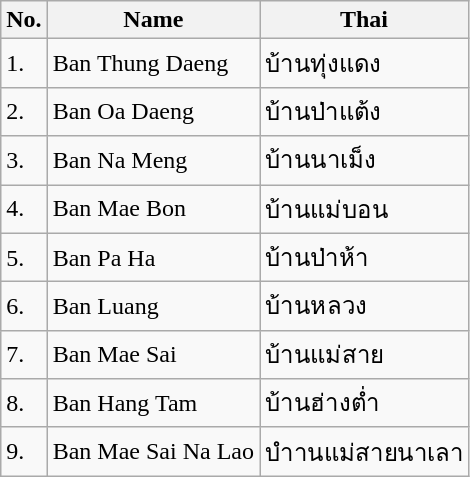<table class="wikitable sortable">
<tr>
<th>No.</th>
<th>Name</th>
<th>Thai</th>
</tr>
<tr>
<td>1.</td>
<td>Ban Thung Daeng</td>
<td>บ้านทุ่งแดง</td>
</tr>
<tr>
<td>2.</td>
<td>Ban Oa Daeng</td>
<td>บ้านป่าแต้ง</td>
</tr>
<tr>
<td>3.</td>
<td>Ban Na Meng</td>
<td>บ้านนาเม็ง</td>
</tr>
<tr>
<td>4.</td>
<td>Ban Mae Bon</td>
<td>บ้านแม่บอน</td>
</tr>
<tr>
<td>5.</td>
<td>Ban Pa Ha</td>
<td>บ้านป่าห้า</td>
</tr>
<tr>
<td>6.</td>
<td>Ban Luang</td>
<td>บ้านหลวง</td>
</tr>
<tr>
<td>7.</td>
<td>Ban Mae Sai</td>
<td>บ้านแม่สาย</td>
</tr>
<tr>
<td>8.</td>
<td>Ban Hang Tam</td>
<td>บ้านฮ่างต่ำ</td>
</tr>
<tr>
<td>9.</td>
<td>Ban Mae Sai Na Lao</td>
<td>บำานแม่สายนาเลา</td>
</tr>
</table>
